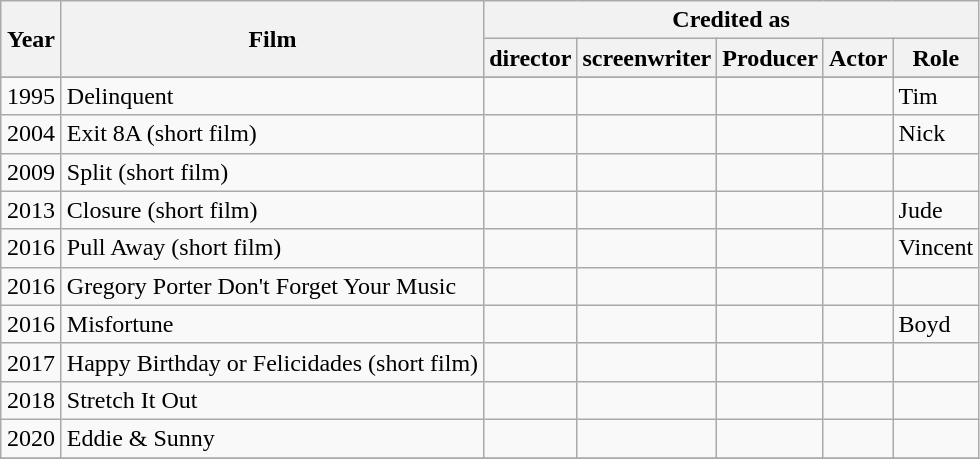<table class="wikitable sortable" style="white-space:nowrap">
<tr>
<th rowspan="2" width="33">Year</th>
<th rowspan="2" width="200">Film</th>
<th colspan="5">Credited as</th>
</tr>
<tr>
<th width=5>director</th>
<th width=5>screenwriter</th>
<th width=5>Producer</th>
<th width=5>Actor</th>
<th>Role</th>
</tr>
<tr align="center">
</tr>
<tr align="center">
<td>1995</td>
<td align="left">Delinquent</td>
<td></td>
<td></td>
<td></td>
<td></td>
<td align="left">Tim</td>
</tr>
<tr align="center">
<td>2004</td>
<td align="left">Exit 8A (short film)</td>
<td></td>
<td></td>
<td></td>
<td></td>
<td align="left">Nick</td>
</tr>
<tr align="center">
<td>2009</td>
<td align="left">Split (short film)</td>
<td></td>
<td></td>
<td></td>
<td></td>
<td align=left></td>
</tr>
<tr align="center">
<td>2013</td>
<td align="left">Closure (short film)</td>
<td></td>
<td></td>
<td></td>
<td></td>
<td align="left">Jude</td>
</tr>
<tr align="center">
<td>2016</td>
<td align="left">Pull Away (short film)</td>
<td></td>
<td></td>
<td></td>
<td></td>
<td align="left">Vincent</td>
</tr>
<tr align="center">
<td>2016</td>
<td align="left">Gregory Porter Don't Forget Your Music</td>
<td></td>
<td></td>
<td></td>
<td></td>
<td align="left"></td>
</tr>
<tr align="center">
<td>2016</td>
<td align="left">Misfortune</td>
<td></td>
<td></td>
<td></td>
<td></td>
<td align="left">Boyd</td>
</tr>
<tr align="center">
<td>2017</td>
<td align="left">Happy Birthday or Felicidades (short film)</td>
<td></td>
<td></td>
<td></td>
<td></td>
<td align="left"></td>
</tr>
<tr align="center">
<td>2018</td>
<td align="left">Stretch It Out</td>
<td></td>
<td></td>
<td></td>
<td></td>
<td align="left"></td>
</tr>
<tr align="center">
<td>2020</td>
<td align="left">Eddie & Sunny</td>
<td></td>
<td></td>
<td></td>
<td></td>
<td align=left></td>
</tr>
<tr align="center">
</tr>
</table>
